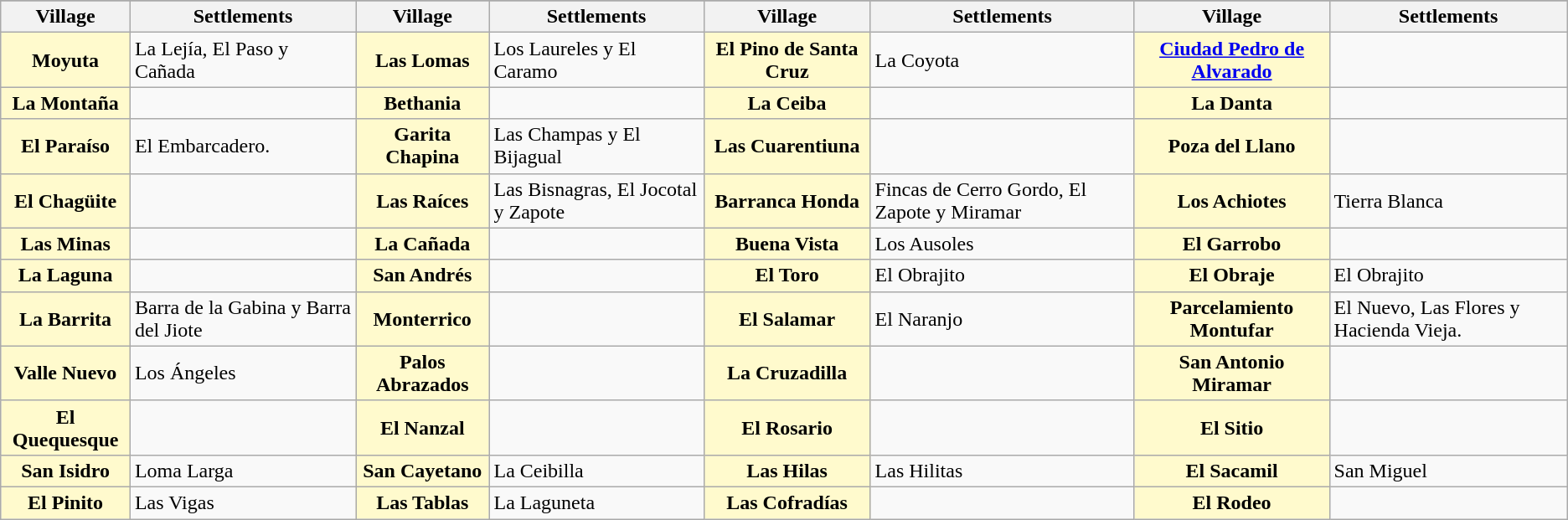<table class="wikitable">
<tr>
</tr>
<tr>
<th>Village</th>
<th>Settlements</th>
<th>Village</th>
<th>Settlements</th>
<th>Village</th>
<th>Settlements</th>
<th>Village</th>
<th>Settlements</th>
</tr>
<tr>
<th style="background:lemonchiffon;">Moyuta</th>
<td>La Lejía, El Paso y Cañada</td>
<th style="background:lemonchiffon;">Las Lomas</th>
<td>Los Laureles y El Caramo</td>
<th style="background:lemonchiffon;">El Pino de Santa Cruz</th>
<td>La Coyota</td>
<th style="background:lemonchiffon;"><a href='#'>Ciudad Pedro de Alvarado</a></th>
<td></td>
</tr>
<tr>
<th style="background:lemonchiffon;">La Montaña</th>
<td></td>
<th style="background:lemonchiffon;">Bethania</th>
<td></td>
<th style="background:lemonchiffon;">La Ceiba</th>
<td></td>
<th style="background:lemonchiffon;">La Danta</th>
<td></td>
</tr>
<tr>
<th style="background:lemonchiffon;">El Paraíso</th>
<td>El Embarcadero.</td>
<th style="background:lemonchiffon;">Garita Chapina</th>
<td>Las Champas y El Bijagual</td>
<th style="background:lemonchiffon;">Las Cuarentiuna</th>
<td></td>
<th style="background:lemonchiffon;">Poza del Llano</th>
<td></td>
</tr>
<tr>
<th style="background:lemonchiffon;">El Chagüite</th>
<td></td>
<th style="background:lemonchiffon;">Las Raíces</th>
<td>Las Bisnagras, El Jocotal y Zapote</td>
<th style="background:lemonchiffon;">Barranca Honda</th>
<td>Fincas de Cerro Gordo, El Zapote y Miramar</td>
<th style="background:lemonchiffon;">Los Achiotes</th>
<td>Tierra Blanca</td>
</tr>
<tr>
<th style="background:lemonchiffon;">Las Minas</th>
<td></td>
<th style="background:lemonchiffon;">La Cañada</th>
<td></td>
<th style="background:lemonchiffon;">Buena Vista</th>
<td>Los Ausoles</td>
<th style="background:lemonchiffon;">El Garrobo</th>
<td></td>
</tr>
<tr>
<th style="background:lemonchiffon;">La Laguna</th>
<td></td>
<th style="background:lemonchiffon;">San Andrés</th>
<td></td>
<th style="background:lemonchiffon;">El Toro</th>
<td>El Obrajito</td>
<th style="background:lemonchiffon;">El Obraje</th>
<td>El Obrajito</td>
</tr>
<tr>
<th style="background:lemonchiffon;">La Barrita</th>
<td>Barra de la Gabina y Barra del Jiote</td>
<th style="background:lemonchiffon;">Monterrico</th>
<td></td>
<th style="background:lemonchiffon;">El Salamar</th>
<td>El Naranjo</td>
<th style="background:lemonchiffon;">Parcelamiento Montufar</th>
<td>El Nuevo, Las Flores y Hacienda Vieja.</td>
</tr>
<tr>
<th style="background:lemonchiffon;">Valle Nuevo</th>
<td>Los Ángeles</td>
<th style="background:lemonchiffon;">Palos Abrazados</th>
<td></td>
<th style="background:lemonchiffon;">La Cruzadilla</th>
<td></td>
<th style="background:lemonchiffon;">San Antonio Miramar</th>
<td></td>
</tr>
<tr>
<th style="background:lemonchiffon;">El Quequesque</th>
<td></td>
<th style="background:lemonchiffon;">El Nanzal</th>
<td></td>
<th style="background:lemonchiffon;">El Rosario</th>
<td></td>
<th style="background:lemonchiffon;">El Sitio</th>
<td></td>
</tr>
<tr>
<th style="background:lemonchiffon;">San Isidro</th>
<td>Loma Larga</td>
<th style="background:lemonchiffon;">San Cayetano</th>
<td>La Ceibilla</td>
<th style="background:lemonchiffon;">Las Hilas</th>
<td>Las Hilitas</td>
<th style="background:lemonchiffon;">El Sacamil</th>
<td>San Miguel</td>
</tr>
<tr>
<th style="background:lemonchiffon;">El Pinito</th>
<td>Las Vigas</td>
<th style="background:lemonchiffon;">Las Tablas</th>
<td>La Laguneta</td>
<th style="background:lemonchiffon;">Las Cofradías</th>
<td></td>
<th style="background:lemonchiffon;">El Rodeo</th>
<td></td>
</tr>
</table>
